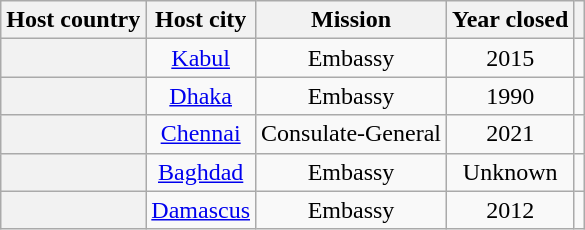<table class="wikitable plainrowheaders" style="text-align:center;">
<tr>
<th scope="col">Host country</th>
<th scope="col">Host city</th>
<th scope="col">Mission</th>
<th scope="col">Year closed</th>
<th scope="col"></th>
</tr>
<tr>
<th scope="row"></th>
<td><a href='#'>Kabul</a></td>
<td>Embassy</td>
<td>2015</td>
<td></td>
</tr>
<tr>
<th scope="row"></th>
<td><a href='#'>Dhaka</a></td>
<td>Embassy</td>
<td>1990</td>
<td></td>
</tr>
<tr>
<th scope="row"></th>
<td><a href='#'>Chennai</a></td>
<td>Consulate-General</td>
<td>2021</td>
<td></td>
</tr>
<tr>
<th scope="row"></th>
<td><a href='#'>Baghdad</a></td>
<td>Embassy</td>
<td>Unknown</td>
<td></td>
</tr>
<tr>
<th scope="row"></th>
<td><a href='#'>Damascus</a></td>
<td>Embassy</td>
<td>2012</td>
<td></td>
</tr>
</table>
